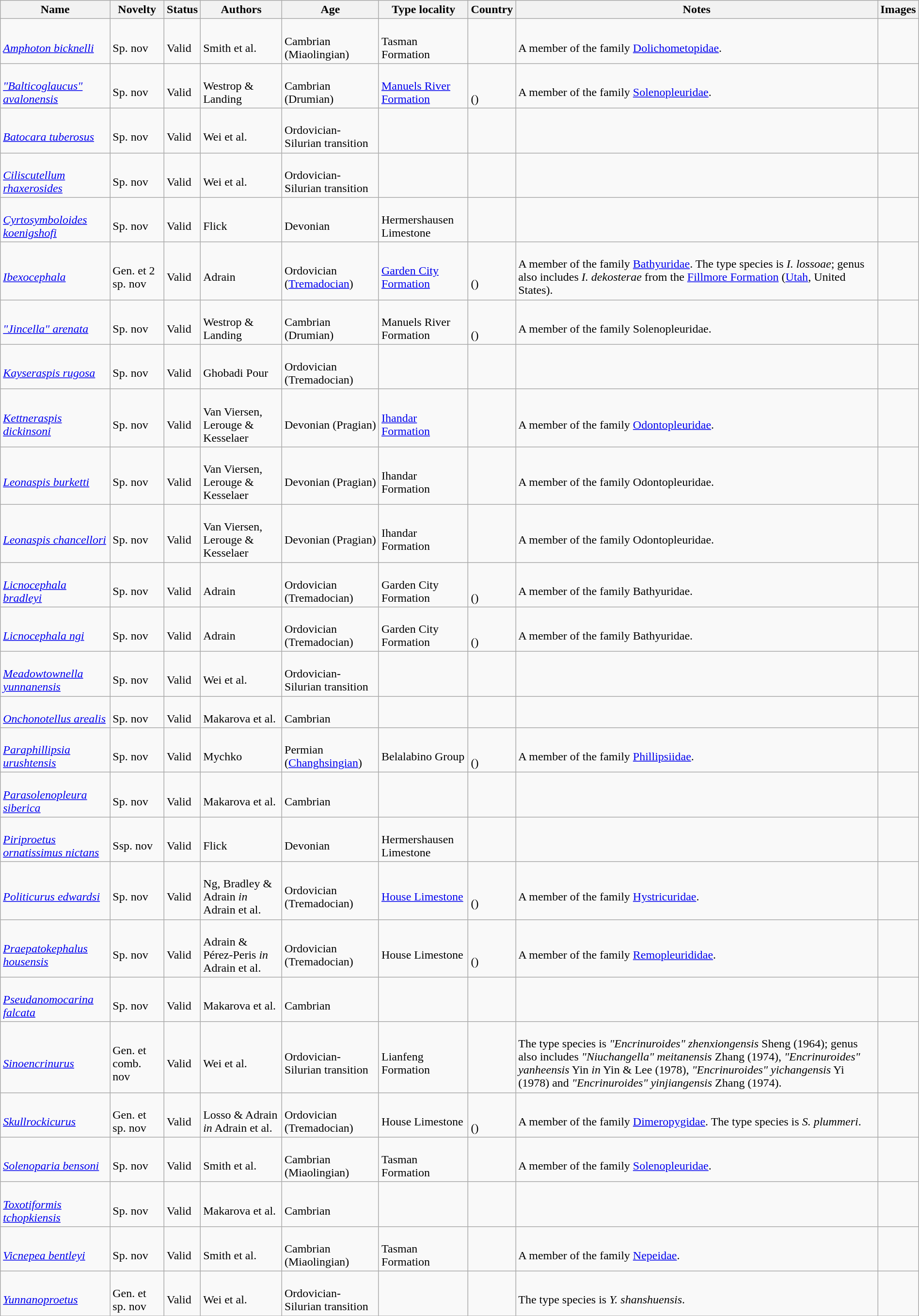<table class="wikitable sortable" align="center" width="100%">
<tr>
<th>Name</th>
<th>Novelty</th>
<th>Status</th>
<th>Authors</th>
<th>Age</th>
<th>Type locality</th>
<th>Country</th>
<th>Notes</th>
<th>Images</th>
</tr>
<tr>
<td><br><em><a href='#'>Amphoton bicknelli</a></em></td>
<td><br>Sp. nov</td>
<td><br>Valid</td>
<td><br>Smith et al.</td>
<td><br>Cambrian (Miaolingian)</td>
<td><br>Tasman Formation</td>
<td><br></td>
<td><br>A member of the family <a href='#'>Dolichometopidae</a>.</td>
<td></td>
</tr>
<tr>
<td><br><em><a href='#'>"Balticoglaucus" avalonensis</a></em></td>
<td><br>Sp. nov</td>
<td><br>Valid</td>
<td><br>Westrop & Landing</td>
<td><br>Cambrian (Drumian)</td>
<td><br><a href='#'>Manuels River Formation</a></td>
<td><br><br>()</td>
<td><br>A member of the family <a href='#'>Solenopleuridae</a>.</td>
<td></td>
</tr>
<tr>
<td><br><em><a href='#'>Batocara tuberosus</a></em></td>
<td><br>Sp. nov</td>
<td><br>Valid</td>
<td><br>Wei et al.</td>
<td><br>Ordovician-Silurian transition</td>
<td></td>
<td><br></td>
<td></td>
<td></td>
</tr>
<tr>
<td><br><em><a href='#'>Ciliscutellum rhaxerosides</a></em></td>
<td><br>Sp. nov</td>
<td><br>Valid</td>
<td><br>Wei et al.</td>
<td><br>Ordovician-Silurian transition</td>
<td></td>
<td><br></td>
<td></td>
<td></td>
</tr>
<tr>
<td><br><em><a href='#'>Cyrtosymboloides koenigshofi</a></em></td>
<td><br>Sp. nov</td>
<td><br>Valid</td>
<td><br>Flick</td>
<td><br>Devonian</td>
<td><br>Hermershausen Limestone</td>
<td><br></td>
<td></td>
<td></td>
</tr>
<tr>
<td><br><em><a href='#'>Ibexocephala</a></em></td>
<td><br>Gen. et 2 sp. nov</td>
<td><br>Valid</td>
<td><br>Adrain</td>
<td><br>Ordovician (<a href='#'>Tremadocian</a>)</td>
<td><br><a href='#'>Garden City Formation</a></td>
<td><br><br>()</td>
<td><br>A member of the family <a href='#'>Bathyuridae</a>. The type species is <em>I. lossoae</em>; genus also includes <em>I. dekosterae</em> from the <a href='#'>Fillmore Formation</a> (<a href='#'>Utah</a>, United States).</td>
<td></td>
</tr>
<tr>
<td><br><em><a href='#'>"Jincella" arenata</a></em></td>
<td><br>Sp. nov</td>
<td><br>Valid</td>
<td><br>Westrop & Landing</td>
<td><br>Cambrian (Drumian)</td>
<td><br>Manuels River Formation</td>
<td><br><br>()</td>
<td><br>A member of the family Solenopleuridae.</td>
<td></td>
</tr>
<tr>
<td><br><em><a href='#'>Kayseraspis rugosa</a></em></td>
<td><br>Sp. nov</td>
<td><br>Valid</td>
<td><br>Ghobadi Pour</td>
<td><br>Ordovician (Tremadocian)</td>
<td></td>
<td><br></td>
<td></td>
<td></td>
</tr>
<tr>
<td><br><em><a href='#'>Kettneraspis dickinsoni</a></em></td>
<td><br>Sp. nov</td>
<td><br>Valid</td>
<td><br>Van Viersen, Lerouge & Kesselaer</td>
<td><br>Devonian (Pragian)</td>
<td><br><a href='#'>Ihandar Formation</a></td>
<td><br></td>
<td><br>A member of the family <a href='#'>Odontopleuridae</a>.</td>
<td></td>
</tr>
<tr>
<td><br><em><a href='#'>Leonaspis burketti</a></em></td>
<td><br>Sp. nov</td>
<td><br>Valid</td>
<td><br>Van Viersen, Lerouge & Kesselaer</td>
<td><br>Devonian (Pragian)</td>
<td><br>Ihandar Formation</td>
<td><br></td>
<td><br>A member of the family Odontopleuridae.</td>
<td></td>
</tr>
<tr>
<td><br><em><a href='#'>Leonaspis chancellori</a></em></td>
<td><br>Sp. nov</td>
<td><br>Valid</td>
<td><br>Van Viersen, Lerouge & Kesselaer</td>
<td><br>Devonian (Pragian)</td>
<td><br>Ihandar Formation</td>
<td><br></td>
<td><br>A member of the family Odontopleuridae.</td>
<td></td>
</tr>
<tr>
<td><br><em><a href='#'>Licnocephala bradleyi</a></em></td>
<td><br>Sp. nov</td>
<td><br>Valid</td>
<td><br>Adrain</td>
<td><br>Ordovician (Tremadocian)</td>
<td><br>Garden City Formation</td>
<td><br><br>()</td>
<td><br>A member of the family Bathyuridae.</td>
<td></td>
</tr>
<tr>
<td><br><em><a href='#'>Licnocephala ngi</a></em></td>
<td><br>Sp. nov</td>
<td><br>Valid</td>
<td><br>Adrain</td>
<td><br>Ordovician (Tremadocian)</td>
<td><br>Garden City Formation</td>
<td><br><br>()</td>
<td><br>A member of the family Bathyuridae.</td>
<td></td>
</tr>
<tr>
<td><br><em><a href='#'>Meadowtownella yunnanensis</a></em></td>
<td><br>Sp. nov</td>
<td><br>Valid</td>
<td><br>Wei et al.</td>
<td><br>Ordovician-Silurian transition</td>
<td></td>
<td><br></td>
<td></td>
<td></td>
</tr>
<tr>
<td><br><em><a href='#'>Onchonotellus arealis</a></em></td>
<td><br>Sp. nov</td>
<td><br>Valid</td>
<td><br>Makarova et al.</td>
<td><br>Cambrian</td>
<td></td>
<td><br></td>
<td></td>
<td></td>
</tr>
<tr>
<td><br><em><a href='#'>Paraphillipsia urushtensis</a></em></td>
<td><br>Sp. nov</td>
<td><br>Valid</td>
<td><br>Mychko</td>
<td><br>Permian (<a href='#'>Changhsingian</a>)</td>
<td><br>Belalabino Group</td>
<td><br><br>()</td>
<td><br>A member of the family <a href='#'>Phillipsiidae</a>.</td>
<td></td>
</tr>
<tr>
<td><br><em><a href='#'>Parasolenopleura siberica</a></em></td>
<td><br>Sp. nov</td>
<td><br>Valid</td>
<td><br>Makarova et al.</td>
<td><br>Cambrian</td>
<td></td>
<td><br></td>
<td></td>
<td></td>
</tr>
<tr>
<td><br><em><a href='#'>Piriproetus ornatissimus nictans</a></em></td>
<td><br>Ssp. nov</td>
<td><br>Valid</td>
<td><br>Flick</td>
<td><br>Devonian</td>
<td><br>Hermershausen Limestone</td>
<td><br></td>
<td></td>
<td></td>
</tr>
<tr>
<td><br><em><a href='#'>Politicurus edwardsi</a></em></td>
<td><br>Sp. nov</td>
<td><br>Valid</td>
<td><br>Ng, Bradley & Adrain <em>in</em> Adrain et al.</td>
<td><br>Ordovician (Tremadocian)</td>
<td><br><a href='#'>House Limestone</a></td>
<td><br><br>()</td>
<td><br>A member of the family <a href='#'>Hystricuridae</a>.</td>
<td></td>
</tr>
<tr>
<td><br><em><a href='#'>Praepatokephalus housensis</a></em></td>
<td><br>Sp. nov</td>
<td><br>Valid</td>
<td><br>Adrain & Pérez-Peris <em>in</em> Adrain et al.</td>
<td><br>Ordovician (Tremadocian)</td>
<td><br>House Limestone</td>
<td><br><br>()</td>
<td><br>A member of the family <a href='#'>Remopleurididae</a>.</td>
<td></td>
</tr>
<tr>
<td><br><em><a href='#'>Pseudanomocarina falcata</a></em></td>
<td><br>Sp. nov</td>
<td><br>Valid</td>
<td><br>Makarova et al.</td>
<td><br>Cambrian</td>
<td></td>
<td><br></td>
<td></td>
<td></td>
</tr>
<tr>
<td><br><em><a href='#'>Sinoencrinurus</a></em></td>
<td><br>Gen. et comb. nov</td>
<td><br>Valid</td>
<td><br>Wei et al.</td>
<td><br>Ordovician-Silurian transition</td>
<td><br>Lianfeng Formation</td>
<td><br></td>
<td><br>The type species is <em>"Encrinuroides" zhenxiongensis</em> Sheng (1964); genus also includes <em>"Niuchangella" meitanensis</em> Zhang (1974), <em>"Encrinuroides" yanheensis</em> Yin <em>in</em> Yin & Lee (1978), <em>"Encrinuroides" yichangensis</em> Yi (1978) and <em>"Encrinuroides" yinjiangensis</em> Zhang (1974).</td>
<td></td>
</tr>
<tr>
<td><br><em><a href='#'>Skullrockicurus</a></em></td>
<td><br>Gen. et sp. nov</td>
<td><br>Valid</td>
<td><br>Losso & Adrain <em>in</em> Adrain et al.</td>
<td><br>Ordovician (Tremadocian)</td>
<td><br>House Limestone</td>
<td><br><br>()</td>
<td><br>A member of the family <a href='#'>Dimeropygidae</a>. The type species is <em>S. plummeri</em>.</td>
<td></td>
</tr>
<tr>
<td><br><em><a href='#'>Solenoparia bensoni</a></em></td>
<td><br>Sp. nov</td>
<td><br>Valid</td>
<td><br>Smith et al.</td>
<td><br>Cambrian (Miaolingian)</td>
<td><br>Tasman Formation</td>
<td><br></td>
<td><br>A member of the family <a href='#'>Solenopleuridae</a>.</td>
<td></td>
</tr>
<tr>
<td><br><em><a href='#'>Toxotiformis tchopkiensis</a></em></td>
<td><br>Sp. nov</td>
<td><br>Valid</td>
<td><br>Makarova et al.</td>
<td><br>Cambrian</td>
<td></td>
<td><br></td>
<td></td>
<td></td>
</tr>
<tr>
<td><br><em><a href='#'>Vicnepea bentleyi</a></em></td>
<td><br>Sp. nov</td>
<td><br>Valid</td>
<td><br>Smith et al.</td>
<td><br>Cambrian (Miaolingian)</td>
<td><br>Tasman Formation</td>
<td><br></td>
<td><br>A member of the family <a href='#'>Nepeidae</a>.</td>
<td></td>
</tr>
<tr>
<td><br><em><a href='#'>Yunnanoproetus</a></em></td>
<td><br>Gen. et sp. nov</td>
<td><br>Valid</td>
<td><br>Wei et al.</td>
<td><br>Ordovician-Silurian transition</td>
<td></td>
<td><br></td>
<td><br>The type species is <em>Y. shanshuensis</em>.</td>
<td></td>
</tr>
<tr>
</tr>
</table>
